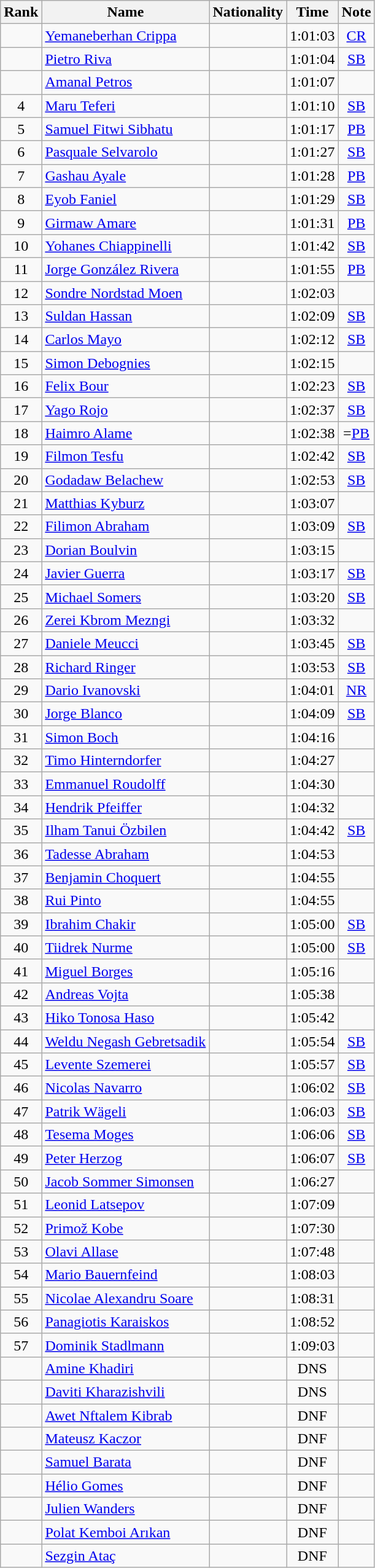<table class="wikitable sortable"  style="text-align:center">
<tr>
<th>Rank</th>
<th>Name</th>
<th>Nationality</th>
<th>Time</th>
<th>Note</th>
</tr>
<tr>
<td></td>
<td align="left"><a href='#'>Yemaneberhan Crippa</a></td>
<td align=left></td>
<td>1:01:03</td>
<td><a href='#'>CR</a></td>
</tr>
<tr>
<td></td>
<td align="left"><a href='#'>Pietro Riva</a></td>
<td align=left></td>
<td>1:01:04</td>
<td><a href='#'>SB</a></td>
</tr>
<tr>
<td></td>
<td align="left"><a href='#'>Amanal Petros</a></td>
<td align=left></td>
<td>1:01:07</td>
<td></td>
</tr>
<tr>
<td>4</td>
<td align="left"><a href='#'>Maru Teferi</a></td>
<td align=left></td>
<td>1:01:10</td>
<td><a href='#'>SB</a></td>
</tr>
<tr>
<td>5</td>
<td align="left"><a href='#'>Samuel Fitwi Sibhatu</a></td>
<td align=left></td>
<td>1:01:17</td>
<td><a href='#'>PB</a></td>
</tr>
<tr>
<td>6</td>
<td align="left"><a href='#'>Pasquale Selvarolo</a></td>
<td align=left></td>
<td>1:01:27</td>
<td><a href='#'>SB</a></td>
</tr>
<tr>
<td>7</td>
<td align="left"><a href='#'>Gashau Ayale</a></td>
<td align=left></td>
<td>1:01:28</td>
<td><a href='#'>PB</a></td>
</tr>
<tr>
<td>8</td>
<td align="left"><a href='#'>Eyob Faniel</a></td>
<td align=left></td>
<td>1:01:29</td>
<td><a href='#'>SB</a></td>
</tr>
<tr>
<td>9</td>
<td align="left"><a href='#'>Girmaw Amare</a></td>
<td align=left></td>
<td>1:01:31</td>
<td><a href='#'>PB</a></td>
</tr>
<tr>
<td>10</td>
<td align="left"><a href='#'>Yohanes Chiappinelli</a></td>
<td align=left></td>
<td>1:01:42</td>
<td><a href='#'>SB</a></td>
</tr>
<tr>
<td>11</td>
<td align="left"><a href='#'>Jorge González Rivera</a></td>
<td align=left></td>
<td>1:01:55</td>
<td><a href='#'>PB</a></td>
</tr>
<tr>
<td>12</td>
<td align="left"><a href='#'>Sondre Nordstad Moen</a></td>
<td align=left></td>
<td>1:02:03</td>
<td></td>
</tr>
<tr>
<td>13</td>
<td align="left"><a href='#'>Suldan Hassan</a></td>
<td align=left></td>
<td>1:02:09</td>
<td><a href='#'>SB</a></td>
</tr>
<tr>
<td>14</td>
<td align="left"><a href='#'>Carlos Mayo</a></td>
<td align=left></td>
<td>1:02:12</td>
<td><a href='#'>SB</a></td>
</tr>
<tr>
<td>15</td>
<td align="left"><a href='#'>Simon Debognies</a></td>
<td align=left></td>
<td>1:02:15</td>
<td></td>
</tr>
<tr>
<td>16</td>
<td align="left"><a href='#'>Felix Bour</a></td>
<td align=left></td>
<td>1:02:23</td>
<td><a href='#'>SB</a></td>
</tr>
<tr>
<td>17</td>
<td align="left"><a href='#'>Yago Rojo</a></td>
<td align=left></td>
<td>1:02:37</td>
<td><a href='#'>SB</a></td>
</tr>
<tr>
<td>18</td>
<td align="left"><a href='#'>Haimro Alame</a></td>
<td align=left></td>
<td>1:02:38</td>
<td>=<a href='#'>PB</a></td>
</tr>
<tr>
<td>19</td>
<td align="left"><a href='#'>Filmon Tesfu</a></td>
<td align=left></td>
<td>1:02:42</td>
<td><a href='#'>SB</a></td>
</tr>
<tr>
<td>20</td>
<td align="left"><a href='#'>Godadaw Belachew</a></td>
<td align=left></td>
<td>1:02:53</td>
<td><a href='#'>SB</a></td>
</tr>
<tr>
<td>21</td>
<td align="left"><a href='#'>Matthias Kyburz</a></td>
<td align=left></td>
<td>1:03:07</td>
<td></td>
</tr>
<tr>
<td>22</td>
<td align="left"><a href='#'>Filimon Abraham</a></td>
<td align=left></td>
<td>1:03:09</td>
<td><a href='#'>SB</a></td>
</tr>
<tr>
<td>23</td>
<td align="left"><a href='#'>Dorian Boulvin</a></td>
<td align=left></td>
<td>1:03:15</td>
<td></td>
</tr>
<tr>
<td>24</td>
<td align="left"><a href='#'>Javier Guerra</a></td>
<td align=left></td>
<td>1:03:17</td>
<td><a href='#'>SB</a></td>
</tr>
<tr>
<td>25</td>
<td align="left"><a href='#'>Michael Somers</a></td>
<td align=left></td>
<td>1:03:20</td>
<td><a href='#'>SB</a></td>
</tr>
<tr>
<td>26</td>
<td align="left"><a href='#'>Zerei Kbrom Mezngi</a></td>
<td align=left></td>
<td>1:03:32</td>
<td></td>
</tr>
<tr>
<td>27</td>
<td align="left"><a href='#'>Daniele Meucci</a></td>
<td align=left></td>
<td>1:03:45</td>
<td><a href='#'>SB</a></td>
</tr>
<tr>
<td>28</td>
<td align="left"><a href='#'>Richard Ringer</a></td>
<td align=left></td>
<td>1:03:53</td>
<td><a href='#'>SB</a></td>
</tr>
<tr>
<td>29</td>
<td align="left"><a href='#'>Dario Ivanovski</a></td>
<td align=left></td>
<td>1:04:01</td>
<td><a href='#'>NR</a></td>
</tr>
<tr>
<td>30</td>
<td align="left"><a href='#'>Jorge Blanco</a></td>
<td align=left></td>
<td>1:04:09</td>
<td><a href='#'>SB</a></td>
</tr>
<tr>
<td>31</td>
<td align="left"><a href='#'>Simon Boch</a></td>
<td align=left></td>
<td>1:04:16</td>
<td></td>
</tr>
<tr>
<td>32</td>
<td align="left"><a href='#'>Timo Hinterndorfer</a></td>
<td align=left></td>
<td>1:04:27</td>
<td></td>
</tr>
<tr>
<td>33</td>
<td align="left"><a href='#'>Emmanuel Roudolff</a></td>
<td align=left></td>
<td>1:04:30</td>
<td></td>
</tr>
<tr>
<td>34</td>
<td align="left"><a href='#'>Hendrik Pfeiffer</a></td>
<td align=left></td>
<td>1:04:32</td>
<td></td>
</tr>
<tr>
<td>35</td>
<td align="left"><a href='#'>Ilham Tanui Özbilen</a></td>
<td align=left></td>
<td>1:04:42</td>
<td><a href='#'>SB</a></td>
</tr>
<tr>
<td>36</td>
<td align="left"><a href='#'>Tadesse Abraham</a></td>
<td align=left></td>
<td>1:04:53</td>
<td></td>
</tr>
<tr>
<td>37</td>
<td align="left"><a href='#'>Benjamin Choquert</a></td>
<td align=left></td>
<td>1:04:55</td>
<td></td>
</tr>
<tr>
<td>38</td>
<td align="left"><a href='#'>Rui Pinto</a></td>
<td align=left></td>
<td>1:04:55</td>
<td></td>
</tr>
<tr>
<td>39</td>
<td align="left"><a href='#'>Ibrahim Chakir</a></td>
<td align=left></td>
<td>1:05:00</td>
<td><a href='#'>SB</a></td>
</tr>
<tr>
<td>40</td>
<td align="left"><a href='#'>Tiidrek Nurme</a></td>
<td align=left></td>
<td>1:05:00</td>
<td><a href='#'>SB</a></td>
</tr>
<tr>
<td>41</td>
<td align="left"><a href='#'>Miguel Borges</a></td>
<td align=left></td>
<td>1:05:16</td>
<td></td>
</tr>
<tr>
<td>42</td>
<td align="left"><a href='#'>Andreas Vojta</a></td>
<td align=left></td>
<td>1:05:38</td>
<td></td>
</tr>
<tr>
<td>43</td>
<td align="left"><a href='#'>Hiko Tonosa Haso</a></td>
<td align=left></td>
<td>1:05:42</td>
<td></td>
</tr>
<tr>
<td>44</td>
<td align="left"><a href='#'>Weldu Negash Gebretsadik</a></td>
<td align=left></td>
<td>1:05:54</td>
<td><a href='#'>SB</a></td>
</tr>
<tr>
<td>45</td>
<td align="left"><a href='#'>Levente Szemerei</a></td>
<td align=left></td>
<td>1:05:57</td>
<td><a href='#'>SB</a></td>
</tr>
<tr>
<td>46</td>
<td align="left"><a href='#'>Nicolas Navarro</a></td>
<td align=left></td>
<td>1:06:02</td>
<td><a href='#'>SB</a></td>
</tr>
<tr>
<td>47</td>
<td align="left"><a href='#'>Patrik Wägeli</a></td>
<td align=left></td>
<td>1:06:03</td>
<td><a href='#'>SB</a></td>
</tr>
<tr>
<td>48</td>
<td align="left"><a href='#'>Tesema Moges</a></td>
<td align=left></td>
<td>1:06:06</td>
<td><a href='#'>SB</a></td>
</tr>
<tr>
<td>49</td>
<td align="left"><a href='#'>Peter Herzog</a></td>
<td align=left></td>
<td>1:06:07</td>
<td><a href='#'>SB</a></td>
</tr>
<tr>
<td>50</td>
<td align="left"><a href='#'>Jacob Sommer Simonsen</a></td>
<td align=left></td>
<td>1:06:27</td>
<td></td>
</tr>
<tr>
<td>51</td>
<td align="left"><a href='#'>Leonid Latsepov</a></td>
<td align=left></td>
<td>1:07:09</td>
<td></td>
</tr>
<tr>
<td>52</td>
<td align="left"><a href='#'>Primož Kobe</a></td>
<td align=left></td>
<td>1:07:30</td>
<td></td>
</tr>
<tr>
<td>53</td>
<td align="left"><a href='#'>Olavi Allase</a></td>
<td align=left></td>
<td>1:07:48</td>
<td></td>
</tr>
<tr>
<td>54</td>
<td align="left"><a href='#'>Mario Bauernfeind</a></td>
<td align=left></td>
<td>1:08:03</td>
<td></td>
</tr>
<tr>
<td>55</td>
<td align="left"><a href='#'>Nicolae Alexandru Soare</a></td>
<td align=left></td>
<td>1:08:31</td>
<td></td>
</tr>
<tr>
<td>56</td>
<td align="left"><a href='#'>Panagiotis Karaiskos</a></td>
<td align=left></td>
<td>1:08:52</td>
<td></td>
</tr>
<tr>
<td>57</td>
<td align="left"><a href='#'>Dominik Stadlmann</a></td>
<td align=left></td>
<td>1:09:03</td>
<td></td>
</tr>
<tr>
<td></td>
<td align=left><a href='#'>Amine Khadiri</a></td>
<td align=left></td>
<td>DNS</td>
<td></td>
</tr>
<tr>
<td></td>
<td align=left><a href='#'>Daviti Kharazishvili</a></td>
<td align=left></td>
<td>DNS</td>
<td></td>
</tr>
<tr>
<td></td>
<td align=left><a href='#'>Awet Nftalem Kibrab</a></td>
<td align=left></td>
<td>DNF</td>
<td></td>
</tr>
<tr>
<td></td>
<td align=left><a href='#'>Mateusz Kaczor</a></td>
<td align=left></td>
<td>DNF</td>
<td></td>
</tr>
<tr>
<td></td>
<td align=left><a href='#'>Samuel Barata</a></td>
<td align=left></td>
<td>DNF</td>
<td></td>
</tr>
<tr>
<td></td>
<td align=left><a href='#'>Hélio Gomes</a></td>
<td align=left></td>
<td>DNF</td>
<td></td>
</tr>
<tr>
<td></td>
<td align=left><a href='#'>Julien Wanders</a></td>
<td align=left></td>
<td>DNF</td>
<td></td>
</tr>
<tr>
<td></td>
<td align=left><a href='#'>Polat Kemboi Arıkan</a></td>
<td align=left></td>
<td>DNF</td>
<td></td>
</tr>
<tr>
<td></td>
<td align=left><a href='#'>Sezgin Ataç</a></td>
<td align=left></td>
<td>DNF</td>
<td></td>
</tr>
</table>
